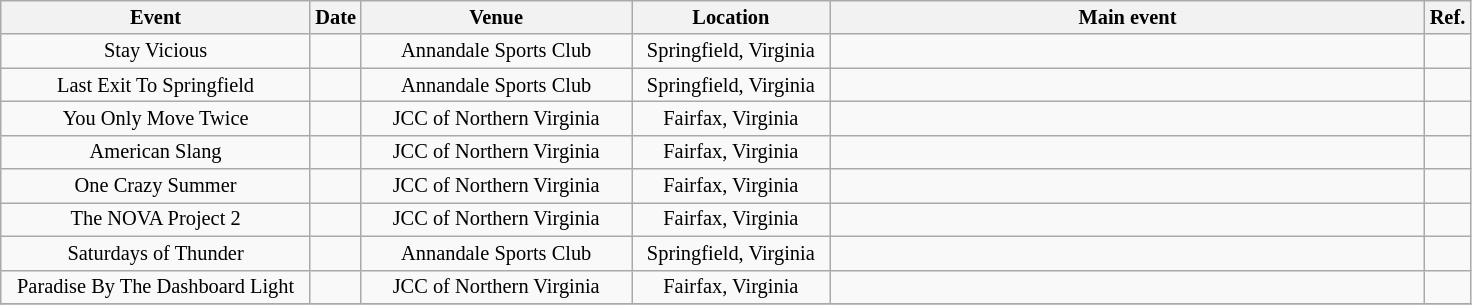<table class="sortable wikitable succession-box"  style="font-size:85%; text-align:center;">
<tr>
<th scope="col" width="200">Event</th>
<th scope="col" width="10">Date</th>
<th scope="col" width="174">Venue</th>
<th scope="col" width="126">Location</th>
<th scope="col" width="390">Main event</th>
<th scope="col" width="1" class="unsortable">Ref.</th>
</tr>
<tr>
<td>Stay Vicious</td>
<td></td>
<td>Annandale Sports Club</td>
<td>Springfield, Virginia</td>
<td></td>
<td></td>
</tr>
<tr>
<td>Last Exit To Springfield</td>
<td></td>
<td>Annandale Sports Club</td>
<td>Springfield, Virginia</td>
<td></td>
<td></td>
</tr>
<tr>
<td>You Only Move Twice</td>
<td></td>
<td>JCC of Northern Virginia</td>
<td>Fairfax, Virginia</td>
<td></td>
<td></td>
</tr>
<tr>
<td>American Slang</td>
<td></td>
<td>JCC of Northern Virginia</td>
<td>Fairfax, Virginia</td>
<td></td>
<td></td>
</tr>
<tr>
<td>One Crazy Summer</td>
<td></td>
<td>JCC of Northern Virginia</td>
<td>Fairfax, Virginia</td>
<td></td>
<td></td>
</tr>
<tr>
<td>The NOVA Project 2</td>
<td></td>
<td>JCC of Northern Virginia</td>
<td>Fairfax, Virginia</td>
<td></td>
<td></td>
</tr>
<tr>
<td>Saturdays of Thunder</td>
<td></td>
<td>Annandale Sports Club</td>
<td>Springfield, Virginia</td>
<td></td>
<td></td>
</tr>
<tr>
<td>Paradise By The Dashboard Light</td>
<td></td>
<td>JCC of Northern Virginia</td>
<td>Fairfax, Virginia</td>
<td></td>
<td></td>
</tr>
<tr>
</tr>
</table>
